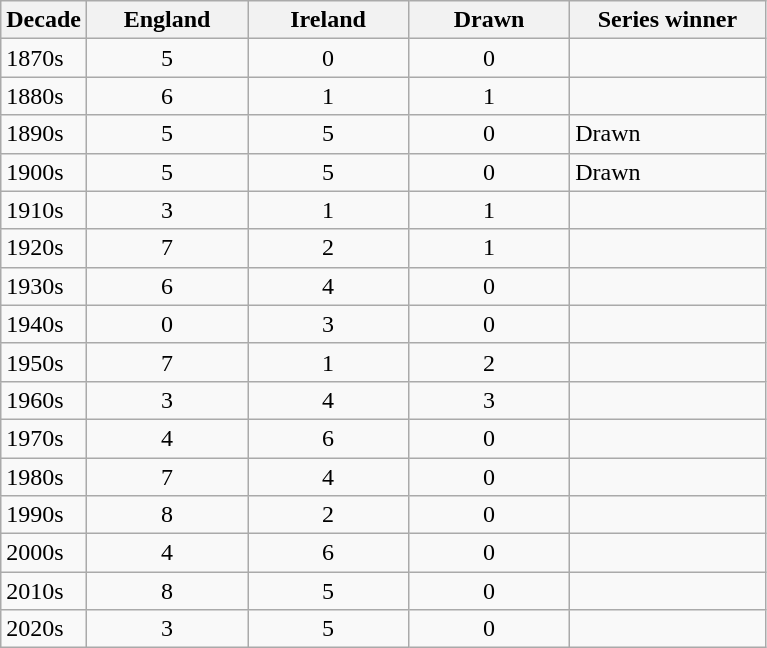<table class="wikitable">
<tr>
<th>Decade</th>
<th width="100">England</th>
<th width="100">Ireland</th>
<th width="100">Drawn</th>
<th width="123">Series winner</th>
</tr>
<tr>
<td>1870s</td>
<td align=center>5</td>
<td align=center>0</td>
<td align=center>0</td>
<td></td>
</tr>
<tr>
<td>1880s</td>
<td align=center>6</td>
<td align=center>1</td>
<td align=center>1</td>
<td></td>
</tr>
<tr>
<td>1890s</td>
<td align=center>5</td>
<td align=center>5</td>
<td align=center>0</td>
<td>Drawn</td>
</tr>
<tr>
<td>1900s</td>
<td align=center>5</td>
<td align=center>5</td>
<td align=center>0</td>
<td>Drawn</td>
</tr>
<tr>
<td>1910s</td>
<td align=center>3</td>
<td align=center>1</td>
<td align=center>1</td>
<td></td>
</tr>
<tr>
<td>1920s</td>
<td align=center>7</td>
<td align=center>2</td>
<td align=center>1</td>
<td></td>
</tr>
<tr>
<td>1930s</td>
<td align=center>6</td>
<td align=center>4</td>
<td align=center>0</td>
<td></td>
</tr>
<tr>
<td>1940s</td>
<td align=center>0</td>
<td align=center>3</td>
<td align=center>0</td>
<td></td>
</tr>
<tr>
<td>1950s</td>
<td align=center>7</td>
<td align=center>1</td>
<td align=center>2</td>
<td></td>
</tr>
<tr>
<td>1960s</td>
<td align=center>3</td>
<td align=center>4</td>
<td align=center>3</td>
<td></td>
</tr>
<tr>
<td>1970s</td>
<td align=center>4</td>
<td align=center>6</td>
<td align=center>0</td>
<td></td>
</tr>
<tr>
<td>1980s</td>
<td align=center>7</td>
<td align=center>4</td>
<td align=center>0</td>
<td></td>
</tr>
<tr>
<td>1990s</td>
<td align=center>8</td>
<td align=center>2</td>
<td align=center>0</td>
<td></td>
</tr>
<tr>
<td>2000s</td>
<td align=center>4</td>
<td align=center>6</td>
<td align=center>0</td>
<td></td>
</tr>
<tr>
<td>2010s</td>
<td align=center>8</td>
<td align=center>5</td>
<td align=center>0</td>
<td></td>
</tr>
<tr>
<td>2020s</td>
<td align=center>3</td>
<td align=center>5</td>
<td align=center>0</td>
<td></td>
</tr>
</table>
